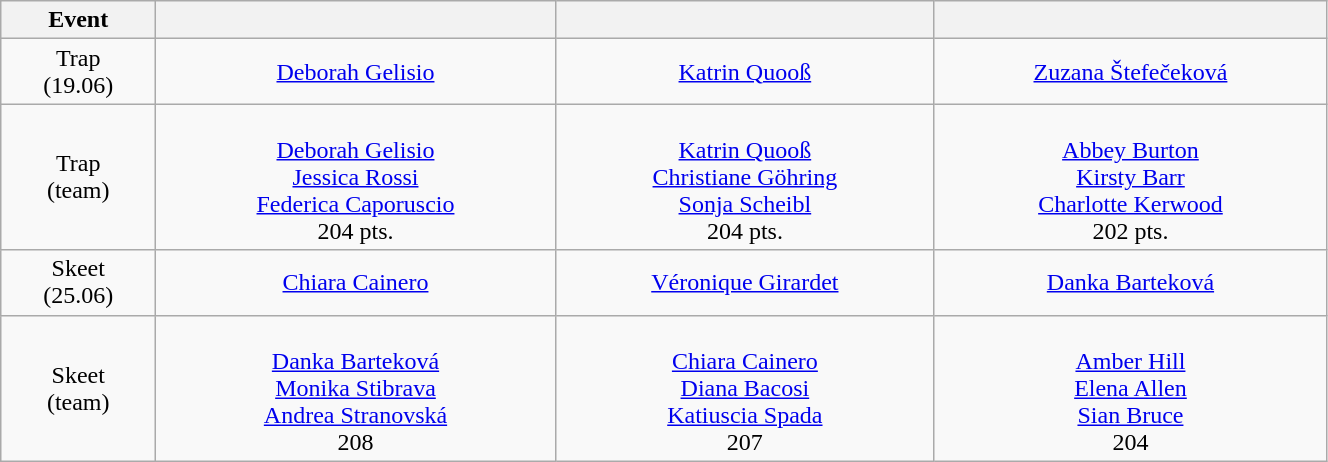<table class="wikitable" width=70% style="font-size:100%; text-align:center;">
<tr>
<th>Event</th>
<th></th>
<th></th>
<th></th>
</tr>
<tr>
<td>Trap <br> (19.06)</td>
<td><a href='#'>Deborah Gelisio</a> <br> </td>
<td><a href='#'>Katrin Quooß</a> <br> </td>
<td><a href='#'>Zuzana Štefečeková</a> <br> </td>
</tr>
<tr>
<td>Trap <br> (team)</td>
<td> <br><a href='#'>Deborah Gelisio</a><br><a href='#'>Jessica Rossi</a><br><a href='#'>Federica Caporuscio</a><br> 204 pts.</td>
<td> <br><a href='#'>Katrin Quooß</a><br><a href='#'>Christiane Göhring</a><br><a href='#'>Sonja Scheibl</a><br> 204 pts.</td>
<td> <br><a href='#'>Abbey Burton</a><br><a href='#'>Kirsty Barr</a><br><a href='#'>Charlotte Kerwood</a><br> 202 pts.</td>
</tr>
<tr>
<td>Skeet <br> (25.06)</td>
<td><a href='#'>Chiara Cainero</a> <br> </td>
<td><a href='#'>Véronique Girardet</a> <br> </td>
<td><a href='#'>Danka Barteková</a> <br> </td>
</tr>
<tr>
<td>Skeet <br> (team)</td>
<td> <br><a href='#'>Danka Barteková</a><br><a href='#'>Monika Stibrava</a><br><a href='#'>Andrea Stranovská</a><br> 208</td>
<td> <br><a href='#'>Chiara Cainero</a><br><a href='#'>Diana Bacosi</a><br><a href='#'>Katiuscia Spada</a><br> 207</td>
<td> <br><a href='#'>Amber Hill</a><br><a href='#'>Elena Allen</a><br><a href='#'>Sian Bruce</a><br> 204</td>
</tr>
</table>
